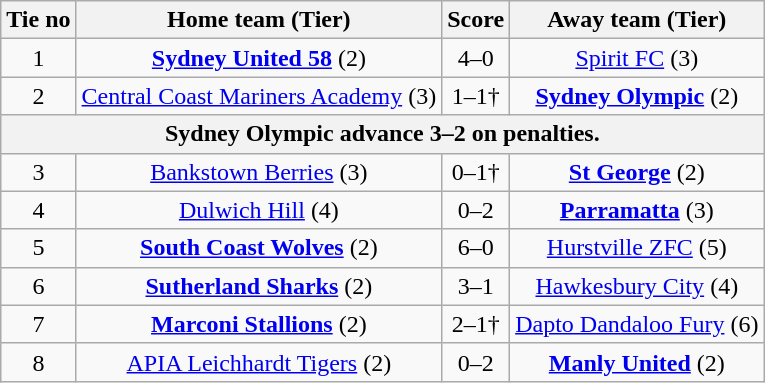<table class="wikitable" style="text-align:center">
<tr>
<th>Tie no</th>
<th>Home team (Tier)</th>
<th>Score</th>
<th>Away team (Tier)</th>
</tr>
<tr>
<td>1</td>
<td><strong><a href='#'>Sydney United 58</a></strong> (2)</td>
<td>4–0</td>
<td><a href='#'>Spirit FC</a> (3)</td>
</tr>
<tr>
<td>2</td>
<td><a href='#'>Central Coast Mariners Academy</a> (3)</td>
<td>1–1†</td>
<td><strong><a href='#'>Sydney Olympic</a></strong> (2)</td>
</tr>
<tr>
<th colspan=6>Sydney Olympic advance 3–2 on penalties.</th>
</tr>
<tr>
<td>3</td>
<td><a href='#'>Bankstown Berries</a> (3)</td>
<td>0–1†</td>
<td><strong><a href='#'>St George</a></strong> (2)</td>
</tr>
<tr>
<td>4</td>
<td><a href='#'>Dulwich Hill</a> (4)</td>
<td>0–2</td>
<td><strong><a href='#'>Parramatta</a></strong> (3)</td>
</tr>
<tr>
<td>5</td>
<td><strong><a href='#'>South Coast Wolves</a></strong> (2)</td>
<td>6–0</td>
<td><a href='#'>Hurstville ZFC</a> (5)</td>
</tr>
<tr>
<td>6</td>
<td><strong><a href='#'>Sutherland Sharks</a></strong> (2)</td>
<td>3–1</td>
<td><a href='#'>Hawkesbury City</a> (4)</td>
</tr>
<tr>
<td>7</td>
<td><strong><a href='#'>Marconi Stallions</a></strong> (2)</td>
<td>2–1†</td>
<td><a href='#'>Dapto Dandaloo Fury</a> (6)</td>
</tr>
<tr>
<td>8</td>
<td><a href='#'>APIA Leichhardt Tigers</a> (2)</td>
<td>0–2</td>
<td><strong><a href='#'>Manly United</a></strong> (2)</td>
</tr>
</table>
